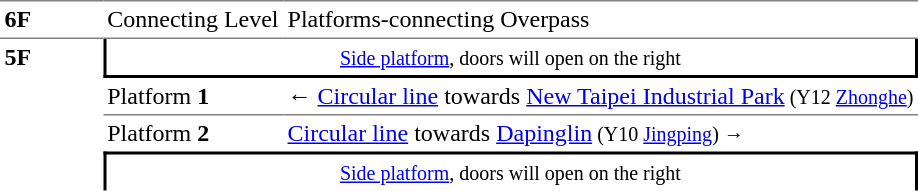<table border=0 cellspacing=0 cellpadding="3" table>
<tr>
<td style="border-bottom:solid 1px gray;border-top:solid 1px gray;" valign=top><strong>6F</strong></td>
<td style="border-top:solid 1px gray;border-bottom:solid 1px gray;" valign=top>Connecting Level</td>
<td style="border-top:solid 1px gray;border-bottom:solid 1px gray;" valign=top>Platforms-connecting Overpass</td>
</tr>
<tr>
<td style="border-bottom:solid 0px gray;" width=62.5 rowspan=10 valign=top><strong>5F</strong></td>
<td style="border-right:solid 2px black;border-left:solid 2px black;border-bottom:solid 2px black;text-align:center;" colspan=2><small><a href='#'>Side platform</a>, doors will open on the right</small></td>
</tr>
<tr>
<td>Platform <span><strong>1</strong></span></td>
<td>←  <a href='#'>Circular line</a> towards <a href='#'>New Taipei Industrial Park</a><small> (Y12 <a href='#'>Zhonghe</a>)</small></td>
</tr>
<tr>
<td style="border-top:solid 1px gray;">Platform <span><strong>2</strong></span></td>
<td style="border-top:solid 1px gray;"> <a href='#'>Circular line</a> towards <a href='#'>Dapinglin</a><small> (Y10 <a href='#'>Jingping</a>) →</small></td>
</tr>
<tr>
<td style="border-top:solid 2px black;border-right:solid 2px black;border-left:solid 2px black;border-bottom:solid 0px gray;text-align:center;" colspan=2><small><a href='#'>Side platform</a>, doors will open on the right</small></td>
</tr>
</table>
